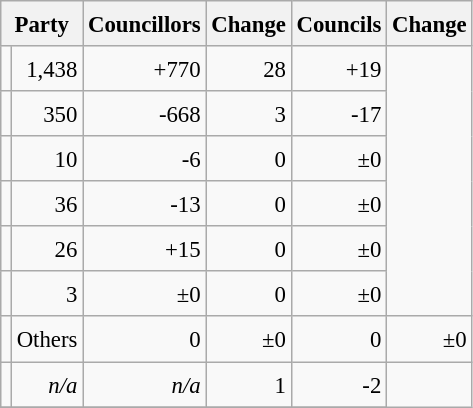<table class="wikitable" style="font-size:95%;line-height:23px">
<tr>
<th colspan="2">Party</th>
<th>Councillors</th>
<th>Change</th>
<th>Councils</th>
<th>Change</th>
</tr>
<tr>
<td></td>
<td align="right">1,438</td>
<td align="right">+770</td>
<td align="right">28</td>
<td align="right">+19</td>
</tr>
<tr>
<td></td>
<td align="right">350</td>
<td align="right">-668</td>
<td align="right">3</td>
<td align="right">-17</td>
</tr>
<tr>
<td></td>
<td align="right">10</td>
<td align="right">-6</td>
<td align="right">0</td>
<td align="right">±0</td>
</tr>
<tr>
<td></td>
<td align="right">36</td>
<td align="right">-13</td>
<td align="right">0</td>
<td align="right">±0</td>
</tr>
<tr>
<td></td>
<td align="right">26</td>
<td align="right">+15</td>
<td align="right">0</td>
<td align="right">±0</td>
</tr>
<tr>
<td></td>
<td align="right">3</td>
<td align="right">±0</td>
<td align="right">0</td>
<td align="right">±0</td>
</tr>
<tr>
<td></td>
<td>Others</td>
<td align="right">0</td>
<td align="right">±0</td>
<td align="right">0</td>
<td align="right">±0</td>
</tr>
<tr>
<td></td>
<td align="right"><em>n/a</em></td>
<td align="right"><em>n/a</em></td>
<td align="right">1</td>
<td align="right">-2</td>
</tr>
<tr>
</tr>
</table>
